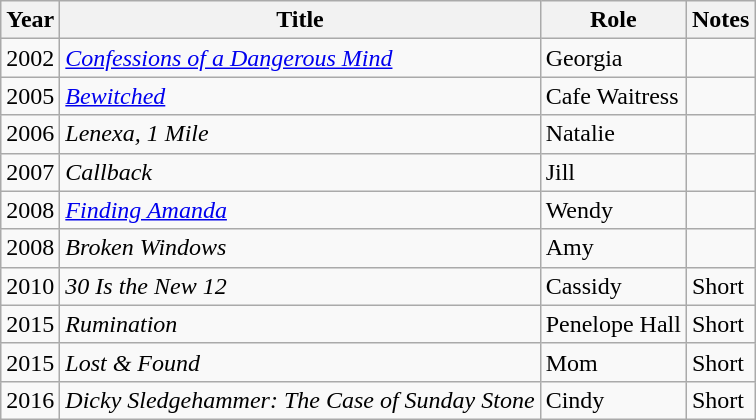<table class="wikitable sortable">
<tr>
<th>Year</th>
<th>Title</th>
<th>Role</th>
<th class="unsortable">Notes</th>
</tr>
<tr>
<td>2002</td>
<td><em><a href='#'>Confessions of a Dangerous Mind</a></em></td>
<td>Georgia</td>
<td></td>
</tr>
<tr>
<td>2005</td>
<td><em><a href='#'>Bewitched</a></em></td>
<td>Cafe Waitress</td>
<td></td>
</tr>
<tr>
<td>2006</td>
<td><em>Lenexa, 1 Mile</em></td>
<td>Natalie</td>
<td></td>
</tr>
<tr>
<td>2007</td>
<td><em>Callback</em></td>
<td>Jill</td>
<td></td>
</tr>
<tr>
<td>2008</td>
<td><em><a href='#'>Finding Amanda</a></em></td>
<td>Wendy</td>
<td></td>
</tr>
<tr>
<td>2008</td>
<td><em>Broken Windows</em></td>
<td>Amy</td>
<td></td>
</tr>
<tr>
<td>2010</td>
<td><em>30 Is the New 12</em></td>
<td>Cassidy</td>
<td>Short</td>
</tr>
<tr>
<td>2015</td>
<td><em>Rumination</em></td>
<td>Penelope Hall</td>
<td>Short</td>
</tr>
<tr>
<td>2015</td>
<td><em>Lost & Found</em></td>
<td>Mom</td>
<td>Short</td>
</tr>
<tr>
<td>2016</td>
<td><em>Dicky Sledgehammer: The Case of Sunday Stone</em></td>
<td>Cindy</td>
<td>Short</td>
</tr>
</table>
